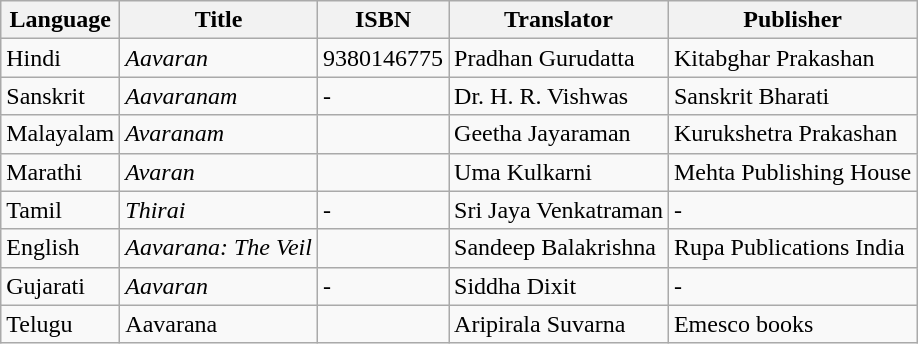<table class="wikitable sortable static-row-numbers">
<tr>
<th>Language</th>
<th>Title</th>
<th>ISBN</th>
<th>Translator</th>
<th>Publisher</th>
</tr>
<tr>
<td>Hindi</td>
<td><em>Aavaran</em></td>
<td>9380146775 </td>
<td>Pradhan Gurudatta</td>
<td>Kitabghar Prakashan</td>
</tr>
<tr>
<td>Sanskrit</td>
<td><em>Aavaranam</em></td>
<td>-</td>
<td>Dr. H. R. Vishwas</td>
<td>Sanskrit Bharati</td>
</tr>
<tr>
<td>Malayalam</td>
<td><em>Avaranam</em></td>
<td></td>
<td>Geetha Jayaraman</td>
<td>Kurukshetra Prakashan</td>
</tr>
<tr>
<td>Marathi</td>
<td><em>Avaran</em></td>
<td></td>
<td>Uma Kulkarni</td>
<td>Mehta Publishing House</td>
</tr>
<tr>
<td>Tamil</td>
<td><em>Thirai</em></td>
<td>-</td>
<td>Sri Jaya Venkatraman</td>
<td>-</td>
</tr>
<tr>
<td>English</td>
<td><em>Aavarana: The Veil</em></td>
<td></td>
<td>Sandeep Balakrishna</td>
<td>Rupa Publications India</td>
</tr>
<tr>
<td>Gujarati</td>
<td><em>Aavaran</em></td>
<td>-</td>
<td>Siddha Dixit</td>
<td>-</td>
</tr>
<tr>
<td>Telugu</td>
<td>Aavarana</td>
<td></td>
<td>Aripirala Suvarna</td>
<td>Emesco books</td>
</tr>
</table>
